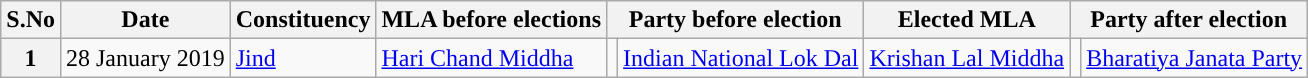<table class="wikitable sortable">
<tr>
<th>S.No</th>
<th>Date</th>
<th>Constituency</th>
<th>MLA before elections</th>
<th colspan="2">Party before election</th>
<th>Elected MLA</th>
<th colspan="2">Party after election</th>
</tr>
<tr>
<th>1</th>
<td>28 January 2019</td>
<td><a href='#'>Jind</a></td>
<td><a href='#'>Hari Chand Middha</a></td>
<td></td>
<td><a href='#'>Indian National Lok Dal</a></td>
<td><a href='#'>Krishan Lal Middha</a></td>
<td></td>
<td><a href='#'>Bharatiya Janata Party</a></td>
</tr>
</table>
